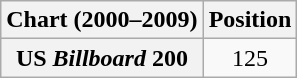<table class="wikitable plainrowheaders">
<tr>
<th>Chart (2000–2009)</th>
<th>Position</th>
</tr>
<tr>
<th scope="row">US <em>Billboard</em> 200</th>
<td style="text-align:center;">125</td>
</tr>
</table>
